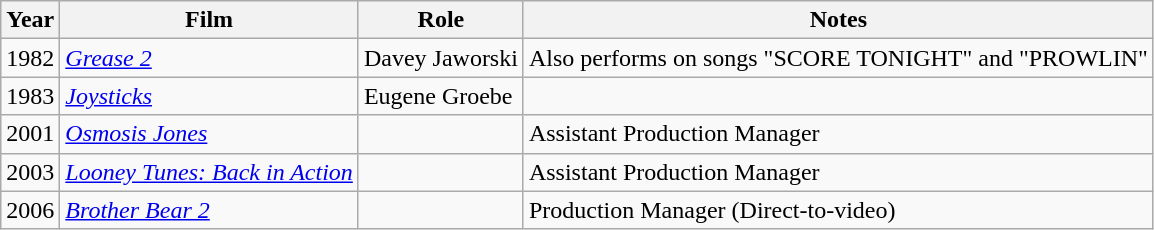<table class="wikitable">
<tr>
<th>Year</th>
<th>Film</th>
<th>Role</th>
<th>Notes</th>
</tr>
<tr>
<td>1982</td>
<td><em><a href='#'>Grease 2</a></em></td>
<td>Davey Jaworski</td>
<td>Also performs on songs "SCORE TONIGHT" and "PROWLIN"</td>
</tr>
<tr>
<td>1983</td>
<td><em><a href='#'>Joysticks</a></em></td>
<td>Eugene Groebe</td>
<td></td>
</tr>
<tr>
<td>2001</td>
<td><em><a href='#'>Osmosis Jones</a></em></td>
<td></td>
<td>Assistant Production Manager</td>
</tr>
<tr>
<td>2003</td>
<td><em><a href='#'>Looney Tunes: Back in Action</a></em></td>
<td></td>
<td>Assistant Production Manager</td>
</tr>
<tr>
<td>2006</td>
<td><em><a href='#'>Brother Bear 2</a></em></td>
<td></td>
<td>Production Manager (Direct-to-video)</td>
</tr>
</table>
